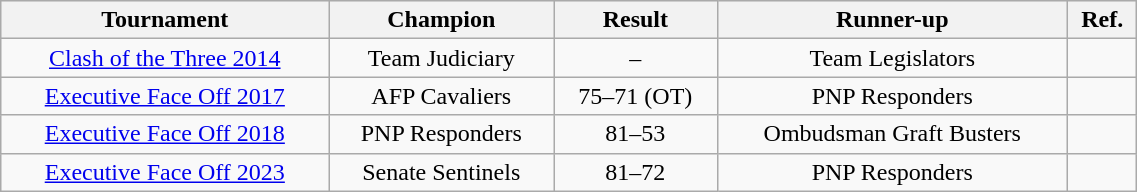<table class="wikitable sortable" width=60%>
<tr bgcolor="#efefef">
<th>Tournament</th>
<th>Champion</th>
<th class="unsortable">Result</th>
<th>Runner-up</th>
<th class="unsortable">Ref.</th>
</tr>
<tr>
<td align=center><a href='#'>Clash of the Three 2014</a></td>
<td align=center>Team Judiciary</td>
<td align=center>–</td>
<td align=center>Team Legislators</td>
<td align=center></td>
</tr>
<tr>
<td align=center><a href='#'>Executive Face Off 2017</a></td>
<td align=center>AFP Cavaliers</td>
<td align=center>75–71 (OT)</td>
<td align=center>PNP Responders</td>
<td align=center></td>
</tr>
<tr>
<td align=center><a href='#'>Executive Face Off 2018</a></td>
<td align=center>PNP Responders</td>
<td align=center>81–53</td>
<td align=center>Ombudsman Graft Busters</td>
<td align=center></td>
</tr>
<tr>
<td align=center><a href='#'>Executive Face Off 2023</a></td>
<td align=center>Senate Sentinels</td>
<td align=center>81–72</td>
<td align=center>PNP Responders</td>
<td align=center></td>
</tr>
</table>
